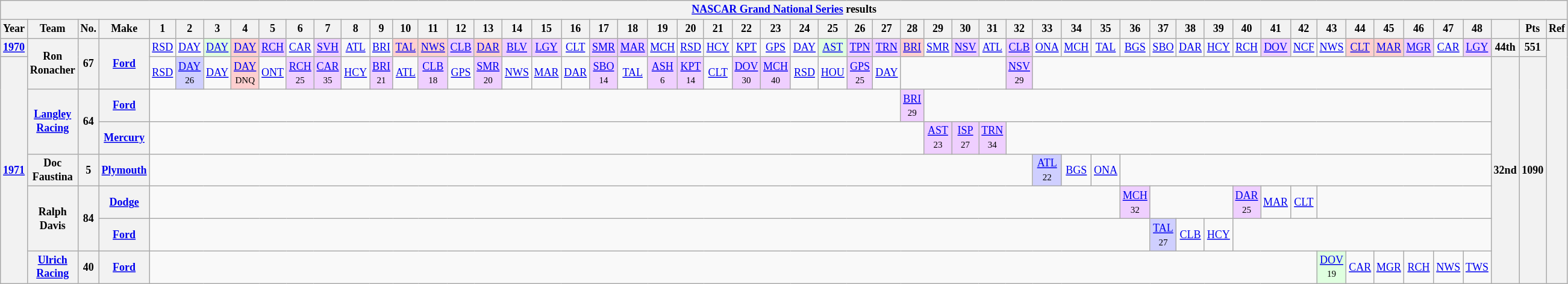<table class="wikitable" style="text-align:center; font-size:75%">
<tr>
<th colspan="55"><a href='#'>NASCAR Grand National Series</a> results</th>
</tr>
<tr>
<th>Year</th>
<th>Team</th>
<th>No.</th>
<th>Make</th>
<th>1</th>
<th>2</th>
<th>3</th>
<th>4</th>
<th>5</th>
<th>6</th>
<th>7</th>
<th>8</th>
<th>9</th>
<th>10</th>
<th>11</th>
<th>12</th>
<th>13</th>
<th>14</th>
<th>15</th>
<th>16</th>
<th>17</th>
<th>18</th>
<th>19</th>
<th>20</th>
<th>21</th>
<th>22</th>
<th>23</th>
<th>24</th>
<th>25</th>
<th>26</th>
<th>27</th>
<th>28</th>
<th>29</th>
<th>30</th>
<th>31</th>
<th>32</th>
<th>33</th>
<th>34</th>
<th>35</th>
<th>36</th>
<th>37</th>
<th>38</th>
<th>39</th>
<th>40</th>
<th>41</th>
<th>42</th>
<th>43</th>
<th>44</th>
<th>45</th>
<th>46</th>
<th>47</th>
<th>48</th>
<th></th>
<th>Pts</th>
<th>Ref</th>
</tr>
<tr>
<th><a href='#'>1970</a></th>
<th rowspan=2>Ron Ronacher</th>
<th rowspan=2>67</th>
<th rowspan=2><a href='#'>Ford</a></th>
<td><a href='#'>RSD</a></td>
<td><a href='#'>DAY</a></td>
<td style="background:#DFFFDF;"><a href='#'>DAY</a><br></td>
<td style="background:#FFCFCF;"><a href='#'>DAY</a><br></td>
<td style="background:#EFCFFF;"><a href='#'>RCH</a><br></td>
<td><a href='#'>CAR</a></td>
<td style="background:#EFCFFF;"><a href='#'>SVH</a><br></td>
<td><a href='#'>ATL</a></td>
<td><a href='#'>BRI</a></td>
<td style="background:#FFCFCF;"><a href='#'>TAL</a> <br></td>
<td style="background:#FFCFCF;"><a href='#'>NWS</a> <br></td>
<td style="background:#EFCFFF;"><a href='#'>CLB</a><br></td>
<td style="background:#FFCFCF;"><a href='#'>DAR</a> <br></td>
<td style="background:#EFCFFF;"><a href='#'>BLV</a><br></td>
<td style="background:#EFCFFF;"><a href='#'>LGY</a><br></td>
<td><a href='#'>CLT</a></td>
<td style="background:#EFCFFF;"><a href='#'>SMR</a><br></td>
<td style="background:#EFCFFF;"><a href='#'>MAR</a><br></td>
<td><a href='#'>MCH</a></td>
<td><a href='#'>RSD</a></td>
<td><a href='#'>HCY</a></td>
<td><a href='#'>KPT</a></td>
<td><a href='#'>GPS</a></td>
<td><a href='#'>DAY</a></td>
<td style="background:#DFFFDF;"><a href='#'>AST</a><br></td>
<td style="background:#EFCFFF;"><a href='#'>TPN</a><br></td>
<td style="background:#EFCFFF;"><a href='#'>TRN</a><br></td>
<td style="background:#FFCFCF;"><a href='#'>BRI</a><br></td>
<td><a href='#'>SMR</a></td>
<td style="background:#EFCFFF;"><a href='#'>NSV</a><br></td>
<td><a href='#'>ATL</a></td>
<td style="background:#EFCFFF;"><a href='#'>CLB</a><br></td>
<td><a href='#'>ONA</a></td>
<td><a href='#'>MCH</a></td>
<td><a href='#'>TAL</a></td>
<td><a href='#'>BGS</a></td>
<td><a href='#'>SBO</a></td>
<td><a href='#'>DAR</a></td>
<td><a href='#'>HCY</a></td>
<td><a href='#'>RCH</a></td>
<td style="background:#EFCFFF;"><a href='#'>DOV</a><br></td>
<td><a href='#'>NCF</a></td>
<td><a href='#'>NWS</a></td>
<td style="background:#FFCFCF;"><a href='#'>CLT</a><br></td>
<td style="background:#FFCFCF;"><a href='#'>MAR</a><br></td>
<td style="background:#EFCFFF;"><a href='#'>MGR</a><br></td>
<td><a href='#'>CAR</a></td>
<td style="background:#EFCFFF;"><a href='#'>LGY</a><br></td>
<th>44th</th>
<th>551</th>
<th rowspan=8></th>
</tr>
<tr>
<th rowspan=8><a href='#'>1971</a></th>
<td><a href='#'>RSD</a></td>
<td style="background:#CFCFFF;"><a href='#'>DAY</a><br><small>26</small></td>
<td><a href='#'>DAY</a></td>
<td style="background:#FFCFCF;"><a href='#'>DAY</a><br><small>DNQ</small></td>
<td><a href='#'>ONT</a></td>
<td style="background:#EFCFFF;"><a href='#'>RCH</a><br><small>25</small></td>
<td style="background:#EFCFFF;"><a href='#'>CAR</a><br><small>35</small></td>
<td><a href='#'>HCY</a></td>
<td style="background:#EFCFFF;"><a href='#'>BRI</a><br><small>21</small></td>
<td><a href='#'>ATL</a></td>
<td style="background:#EFCFFF;"><a href='#'>CLB</a><br><small>18</small></td>
<td><a href='#'>GPS</a></td>
<td style="background:#EFCFFF;"><a href='#'>SMR</a><br><small>20</small></td>
<td><a href='#'>NWS</a></td>
<td><a href='#'>MAR</a></td>
<td><a href='#'>DAR</a></td>
<td style="background:#EFCFFF;"><a href='#'>SBO</a><br><small>14</small></td>
<td><a href='#'>TAL</a></td>
<td style="background:#EFCFFF;"><a href='#'>ASH</a><br><small>6</small></td>
<td style="background:#EFCFFF;"><a href='#'>KPT</a><br><small>14</small></td>
<td><a href='#'>CLT</a></td>
<td style="background:#EFCFFF;"><a href='#'>DOV</a><br><small>30</small></td>
<td style="background:#EFCFFF;"><a href='#'>MCH</a><br><small>40</small></td>
<td><a href='#'>RSD</a></td>
<td><a href='#'>HOU</a></td>
<td style="background:#EFCFFF;"><a href='#'>GPS</a><br><small>25</small></td>
<td><a href='#'>DAY</a></td>
<td colspan=4></td>
<td style="background:#EFCFFF;"><a href='#'>NSV</a><br><small>29</small></td>
<td colspan=16></td>
<th rowspan=7>32nd</th>
<th rowspan=7>1090</th>
</tr>
<tr>
<th rowspan=2><a href='#'>Langley Racing</a></th>
<th rowspan=2>64</th>
<th><a href='#'>Ford</a></th>
<td colspan=27></td>
<td style="background:#EFCFFF;"><a href='#'>BRI</a><br><small>29</small></td>
<td colspan=21></td>
</tr>
<tr>
<th><a href='#'>Mercury</a></th>
<td colspan=28></td>
<td style="background:#EFCFFF;"><a href='#'>AST</a><br><small>23</small></td>
<td style="background:#EFCFFF;"><a href='#'>ISP</a><br><small>27</small></td>
<td style="background:#EFCFFF;"><a href='#'>TRN</a><br><small>34</small></td>
<td colspan=20></td>
</tr>
<tr>
<th>Doc Faustina</th>
<th>5</th>
<th><a href='#'>Plymouth</a></th>
<td colspan=32></td>
<td style="background:#CFCFFF;"'><a href='#'>ATL</a><br><small>22</small></td>
<td><a href='#'>BGS</a></td>
<td><a href='#'>ONA</a></td>
<td colspan=13></td>
</tr>
<tr>
<th rowspan=2>Ralph Davis</th>
<th rowspan=2>84</th>
<th><a href='#'>Dodge</a></th>
<td colspan=35></td>
<td style="background:#EFCFFF;"><a href='#'>MCH</a><br><small>32</small></td>
<td colspan=3></td>
<td style="background:#EFCFFF;"><a href='#'>DAR</a><br><small>25</small></td>
<td><a href='#'>MAR</a></td>
<td><a href='#'>CLT</a></td>
<td colspan=11></td>
</tr>
<tr>
<th><a href='#'>Ford</a></th>
<td colspan=36></td>
<td style="background:#CFCFFF;"><a href='#'>TAL</a> <br><small>27</small></td>
<td><a href='#'>CLB</a></td>
<td><a href='#'>HCY</a></td>
<td colspan=10></td>
</tr>
<tr>
<th><a href='#'>Ulrich Racing</a></th>
<th>40</th>
<th><a href='#'>Ford</a></th>
<td colspan=42></td>
<td style="background:#DFFFDF;"><a href='#'>DOV</a><br><small>19</small></td>
<td><a href='#'>CAR</a></td>
<td><a href='#'>MGR</a></td>
<td><a href='#'>RCH</a></td>
<td><a href='#'>NWS</a></td>
<td><a href='#'>TWS</a></td>
</tr>
</table>
